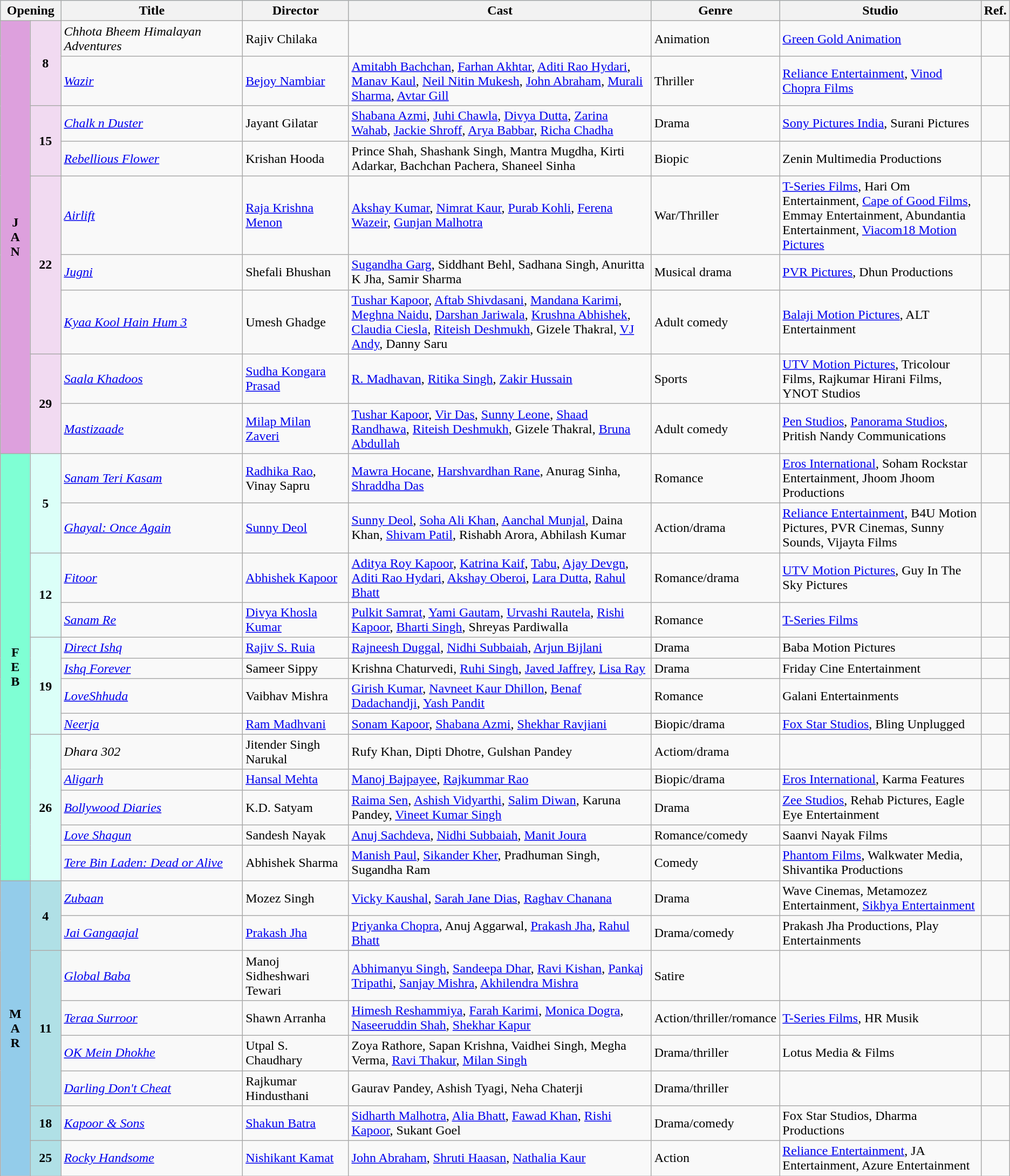<table class="wikitable">
<tr style="background:#b0e0e6; text-align:center;">
<th colspan="2" style="width:6%;"><strong>Opening</strong></th>
<th style="width:18%;"><strong>Title</strong></th>
<th style="width:10.5%;"><strong>Director</strong></th>
<th style="width:30%;"><strong>Cast</strong></th>
<th style="width:10%;"><strong>Genre</strong></th>
<th>Studio</th>
<th>Ref.</th>
</tr>
<tr>
<td rowspan="9" style="text-align:center; background:plum; textcolor:#000;"><strong>J<br>A<br>N</strong></td>
<td rowspan="2" style="text-align:center;background:#f1daf1;"><strong>8</strong></td>
<td><em>Chhota Bheem Himalayan Adventures</em></td>
<td>Rajiv Chilaka</td>
<td></td>
<td>Animation</td>
<td><a href='#'>Green Gold Animation</a></td>
<td></td>
</tr>
<tr>
<td><em><a href='#'>Wazir</a></em></td>
<td><a href='#'>Bejoy Nambiar</a></td>
<td><a href='#'>Amitabh Bachchan</a>, <a href='#'>Farhan Akhtar</a>, <a href='#'>Aditi Rao Hydari</a>, <a href='#'>Manav Kaul</a>, <a href='#'>Neil Nitin Mukesh</a>, <a href='#'>John Abraham</a>, <a href='#'>Murali Sharma</a>, <a href='#'>Avtar Gill</a></td>
<td>Thriller</td>
<td><a href='#'>Reliance Entertainment</a>, <a href='#'>Vinod Chopra Films</a></td>
<td></td>
</tr>
<tr>
<td rowspan="2" style="text-align:center;background:#f1daf1;"><strong>15</strong></td>
<td><em><a href='#'>Chalk n Duster</a></em></td>
<td>Jayant Gilatar</td>
<td><a href='#'>Shabana Azmi</a>, <a href='#'>Juhi Chawla</a>, <a href='#'>Divya Dutta</a>, <a href='#'>Zarina Wahab</a>, <a href='#'>Jackie Shroff</a>, <a href='#'>Arya Babbar</a>, <a href='#'>Richa Chadha</a></td>
<td>Drama</td>
<td><a href='#'>Sony Pictures India</a>, Surani Pictures</td>
<td></td>
</tr>
<tr>
<td><em><a href='#'>Rebellious Flower</a></em></td>
<td>Krishan Hooda</td>
<td>Prince Shah, Shashank Singh, Mantra Mugdha, Kirti Adarkar, Bachchan Pachera, Shaneel Sinha</td>
<td>Biopic</td>
<td>Zenin Multimedia Productions</td>
<td></td>
</tr>
<tr>
<td rowspan="3" style="text-align:center;background:#f1daf1;"><strong>22</strong></td>
<td><em><a href='#'>Airlift</a></em></td>
<td><a href='#'>Raja Krishna Menon</a></td>
<td><a href='#'>Akshay Kumar</a>, <a href='#'>Nimrat Kaur</a>, <a href='#'>Purab Kohli</a>, <a href='#'>Ferena Wazeir</a>, <a href='#'>Gunjan Malhotra</a></td>
<td>War/Thriller</td>
<td><a href='#'>T-Series Films</a>, Hari Om Entertainment, <a href='#'>Cape of Good Films</a>, Emmay Entertainment, Abundantia Entertainment, <a href='#'>Viacom18 Motion Pictures</a></td>
<td></td>
</tr>
<tr>
<td><em><a href='#'>Jugni</a></em></td>
<td>Shefali Bhushan</td>
<td><a href='#'>Sugandha Garg</a>, Siddhant Behl, Sadhana Singh, Anuritta K Jha, Samir Sharma</td>
<td>Musical drama</td>
<td><a href='#'>PVR Pictures</a>, Dhun Productions</td>
<td></td>
</tr>
<tr>
<td><em><a href='#'>Kyaa Kool Hain Hum 3</a></em></td>
<td>Umesh Ghadge</td>
<td><a href='#'>Tushar Kapoor</a>, <a href='#'>Aftab Shivdasani</a>, <a href='#'>Mandana Karimi</a>, <a href='#'>Meghna Naidu</a>, <a href='#'>Darshan Jariwala</a>, <a href='#'>Krushna Abhishek</a>, <a href='#'>Claudia Ciesla</a>, <a href='#'>Riteish Deshmukh</a>, Gizele Thakral, <a href='#'>VJ Andy</a>, Danny Saru</td>
<td>Adult comedy</td>
<td><a href='#'>Balaji Motion Pictures</a>, ALT Entertainment</td>
<td></td>
</tr>
<tr>
<td rowspan="2" style="text-align:center;background:#f1daf1;"><strong>29</strong></td>
<td><em><a href='#'>Saala Khadoos</a></em></td>
<td><a href='#'>Sudha Kongara Prasad</a></td>
<td><a href='#'>R. Madhavan</a>, <a href='#'>Ritika Singh</a>, <a href='#'>Zakir Hussain</a></td>
<td>Sports</td>
<td><a href='#'>UTV Motion Pictures</a>, Tricolour Films, Rajkumar Hirani Films, YNOT Studios</td>
<td></td>
</tr>
<tr>
<td><em><a href='#'>Mastizaade</a></em></td>
<td><a href='#'>Milap Milan Zaveri</a></td>
<td><a href='#'>Tushar Kapoor</a>, <a href='#'>Vir Das</a>, <a href='#'>Sunny Leone</a>, <a href='#'>Shaad Randhawa</a>, <a href='#'>Riteish Deshmukh</a>, Gizele Thakral, <a href='#'>Bruna Abdullah</a></td>
<td>Adult comedy</td>
<td><a href='#'>Pen Studios</a>, <a href='#'>Panorama Studios</a>, Pritish Nandy Communications</td>
<td></td>
</tr>
<tr February!>
<td rowspan="13" style="text-align:center; background:#7FFFD4; textcolor:#000;"><strong>F<br>E<br>B</strong></td>
<td rowspan="2" style="text-align:center;background:#DBFFF8;"><strong>5</strong></td>
<td><em><a href='#'>Sanam Teri Kasam</a></em></td>
<td><a href='#'>Radhika Rao</a>, Vinay Sapru</td>
<td><a href='#'>Mawra Hocane</a>, <a href='#'>Harshvardhan Rane</a>, Anurag Sinha, <a href='#'>Shraddha Das</a></td>
<td>Romance</td>
<td><a href='#'>Eros International</a>, Soham Rockstar Entertainment, Jhoom Jhoom Productions</td>
<td></td>
</tr>
<tr>
<td><em><a href='#'>Ghayal: Once Again</a></em></td>
<td><a href='#'>Sunny Deol</a></td>
<td><a href='#'>Sunny Deol</a>, <a href='#'>Soha Ali Khan</a>, <a href='#'>Aanchal Munjal</a>, Daina Khan, <a href='#'>Shivam Patil</a>, Rishabh Arora, Abhilash Kumar</td>
<td>Action/drama</td>
<td><a href='#'>Reliance Entertainment</a>, B4U Motion Pictures, PVR Cinemas, Sunny Sounds, Vijayta Films</td>
<td></td>
</tr>
<tr>
<td rowspan="2" style="text-align:center;background:#DBFFF8;"><strong>12</strong></td>
<td><em><a href='#'>Fitoor</a></em></td>
<td><a href='#'>Abhishek Kapoor</a></td>
<td><a href='#'>Aditya Roy Kapoor</a>, <a href='#'>Katrina Kaif</a>, <a href='#'>Tabu</a>, <a href='#'>Ajay Devgn</a>, <a href='#'>Aditi Rao Hydari</a>, <a href='#'>Akshay Oberoi</a>, <a href='#'>Lara Dutta</a>, <a href='#'>Rahul Bhatt</a></td>
<td>Romance/drama</td>
<td><a href='#'>UTV Motion Pictures</a>, Guy In The Sky Pictures</td>
<td></td>
</tr>
<tr>
<td><em><a href='#'>Sanam Re</a></em></td>
<td><a href='#'>Divya Khosla Kumar</a></td>
<td><a href='#'>Pulkit Samrat</a>, <a href='#'>Yami Gautam</a>, <a href='#'>Urvashi Rautela</a>, <a href='#'>Rishi Kapoor</a>, <a href='#'>Bharti Singh</a>, Shreyas Pardiwalla</td>
<td>Romance</td>
<td><a href='#'>T-Series Films</a></td>
<td></td>
</tr>
<tr>
<td rowspan="4" style="text-align:center;background:#DBFFF8;"><strong>19</strong></td>
<td><em><a href='#'>Direct Ishq</a></em></td>
<td><a href='#'>Rajiv S. Ruia</a></td>
<td><a href='#'>Rajneesh Duggal</a>, <a href='#'>Nidhi Subbaiah</a>, <a href='#'>Arjun Bijlani</a></td>
<td>Drama</td>
<td>Baba Motion Pictures</td>
<td></td>
</tr>
<tr>
<td><em><a href='#'>Ishq Forever</a></em></td>
<td>Sameer Sippy</td>
<td>Krishna Chaturvedi, <a href='#'>Ruhi Singh</a>, <a href='#'>Javed Jaffrey</a>, <a href='#'>Lisa Ray</a></td>
<td>Drama</td>
<td>Friday Cine Entertainment</td>
<td></td>
</tr>
<tr>
<td><em><a href='#'>LoveShhuda</a></em></td>
<td>Vaibhav Mishra</td>
<td><a href='#'>Girish Kumar</a>, <a href='#'>Navneet Kaur Dhillon</a>, <a href='#'>Benaf Dadachandji</a>, <a href='#'>Yash Pandit</a></td>
<td>Romance</td>
<td>Galani Entertainments</td>
<td></td>
</tr>
<tr>
<td><em><a href='#'>Neerja</a></em></td>
<td><a href='#'>Ram Madhvani</a></td>
<td><a href='#'>Sonam Kapoor</a>, <a href='#'>Shabana Azmi</a>, <a href='#'>Shekhar Ravjiani</a></td>
<td>Biopic/drama</td>
<td><a href='#'>Fox Star Studios</a>, Bling Unplugged</td>
<td></td>
</tr>
<tr>
<td rowspan="5" style="text-align:center;background:#DBFFF8;"><strong>26</strong></td>
<td><em>Dhara 302</em></td>
<td>Jitender Singh Narukal</td>
<td>Rufy Khan, Dipti Dhotre, Gulshan Pandey</td>
<td>Actiom/drama</td>
<td></td>
<td></td>
</tr>
<tr>
<td><em><a href='#'>Aligarh</a></em></td>
<td><a href='#'>Hansal Mehta</a></td>
<td><a href='#'>Manoj Bajpayee</a>, <a href='#'>Rajkummar Rao</a></td>
<td>Biopic/drama</td>
<td><a href='#'>Eros International</a>, Karma Features</td>
<td></td>
</tr>
<tr>
<td><em><a href='#'>Bollywood Diaries</a></em></td>
<td>K.D. Satyam</td>
<td><a href='#'>Raima Sen</a>, <a href='#'>Ashish Vidyarthi</a>, <a href='#'>Salim Diwan</a>, Karuna Pandey, <a href='#'>Vineet Kumar Singh</a></td>
<td>Drama</td>
<td><a href='#'>Zee Studios</a>, Rehab Pictures, Eagle Eye Entertainment</td>
<td></td>
</tr>
<tr>
<td><em><a href='#'>Love Shagun</a></em></td>
<td>Sandesh Nayak</td>
<td><a href='#'>Anuj Sachdeva</a>, <a href='#'>Nidhi Subbaiah</a>, <a href='#'>Manit Joura</a></td>
<td>Romance/comedy</td>
<td>Saanvi Nayak Films</td>
<td></td>
</tr>
<tr>
<td><em><a href='#'>Tere Bin Laden: Dead or Alive</a></em></td>
<td>Abhishek Sharma</td>
<td><a href='#'>Manish Paul</a>, <a href='#'>Sikander Kher</a>, Pradhuman Singh, Sugandha Ram</td>
<td>Comedy</td>
<td><a href='#'>Phantom Films</a>, Walkwater Media, Shivantika Productions</td>
<td></td>
</tr>
<tr March!>
<td rowspan="8" style="text-align:center; background:#93CCEA; textcolor:#000;"><strong>M<br>A<br>R</strong></td>
<td rowspan="2" style="text-align:center;background:#B0E0E6;"><strong>4</strong></td>
<td><em><a href='#'>Zubaan</a></em></td>
<td>Mozez Singh</td>
<td><a href='#'>Vicky Kaushal</a>, <a href='#'>Sarah Jane Dias</a>, <a href='#'>Raghav Chanana</a></td>
<td>Drama</td>
<td>Wave Cinemas, Metamozez Entertainment, <a href='#'>Sikhya Entertainment</a></td>
<td></td>
</tr>
<tr>
<td><em><a href='#'>Jai Gangaajal</a></em></td>
<td><a href='#'>Prakash Jha</a></td>
<td><a href='#'>Priyanka Chopra</a>, Anuj Aggarwal, <a href='#'>Prakash Jha</a>, <a href='#'>Rahul Bhatt</a></td>
<td>Drama/comedy</td>
<td>Prakash Jha Productions, Play Entertainments</td>
<td></td>
</tr>
<tr>
<td rowspan="4" style="text-align:center;background:#B0E0E6;"><strong>11</strong></td>
<td><em><a href='#'>Global Baba</a></em></td>
<td>Manoj Sidheshwari Tewari</td>
<td><a href='#'>Abhimanyu Singh</a>, <a href='#'>Sandeepa Dhar</a>, <a href='#'>Ravi Kishan</a>, <a href='#'>Pankaj Tripathi</a>, <a href='#'>Sanjay Mishra</a>, <a href='#'>Akhilendra Mishra</a></td>
<td>Satire</td>
<td></td>
<td></td>
</tr>
<tr>
<td><em><a href='#'>Teraa Surroor</a></em></td>
<td>Shawn Arranha</td>
<td><a href='#'>Himesh Reshammiya</a>, <a href='#'>Farah Karimi</a>, <a href='#'>Monica Dogra</a>, <a href='#'>Naseeruddin Shah</a>, <a href='#'>Shekhar Kapur</a></td>
<td>Action/thriller/romance</td>
<td><a href='#'>T-Series Films</a>, HR Musik</td>
<td></td>
</tr>
<tr>
<td><em><a href='#'>OK Mein Dhokhe</a></em></td>
<td>Utpal S. Chaudhary</td>
<td>Zoya Rathore, Sapan Krishna, Vaidhei Singh, Megha Verma, <a href='#'>Ravi Thakur</a>, <a href='#'>Milan Singh</a></td>
<td>Drama/thriller</td>
<td>Lotus Media & Films</td>
<td></td>
</tr>
<tr>
<td><em><a href='#'>Darling Don't Cheat</a></em></td>
<td>Rajkumar Hindusthani</td>
<td>Gaurav Pandey, Ashish Tyagi, Neha Chaterji</td>
<td>Drama/thriller</td>
<td></td>
<td></td>
</tr>
<tr>
<td rowspan="1" style="text-align:center;background:#B0E0E6;"><strong>18</strong></td>
<td><em><a href='#'>Kapoor & Sons</a></em></td>
<td><a href='#'>Shakun Batra</a></td>
<td><a href='#'>Sidharth Malhotra</a>, <a href='#'>Alia Bhatt</a>, <a href='#'>Fawad Khan</a>, <a href='#'>Rishi Kapoor</a>, Sukant Goel</td>
<td>Drama/comedy</td>
<td>Fox Star Studios, Dharma Productions</td>
<td></td>
</tr>
<tr>
<td rowspan="1" style="text-align:center;background:#B0E0E6;"><strong>25</strong></td>
<td><em><a href='#'>Rocky Handsome</a></em></td>
<td><a href='#'>Nishikant Kamat</a></td>
<td><a href='#'>John Abraham</a>, <a href='#'>Shruti Haasan</a>, <a href='#'>Nathalia Kaur</a></td>
<td>Action</td>
<td><a href='#'>Reliance Entertainment</a>, JA Entertainment, Azure Entertainment</td>
<td></td>
</tr>
</table>
